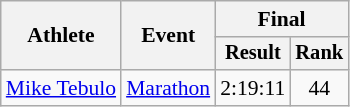<table class="wikitable" style="font-size:90%">
<tr>
<th rowspan="2">Athlete</th>
<th rowspan="2">Event</th>
<th colspan="2">Final</th>
</tr>
<tr style="font-size:95%">
<th>Result</th>
<th>Rank</th>
</tr>
<tr align=center>
<td align=left><a href='#'>Mike Tebulo</a></td>
<td align=left><a href='#'>Marathon</a></td>
<td>2:19:11</td>
<td>44</td>
</tr>
</table>
